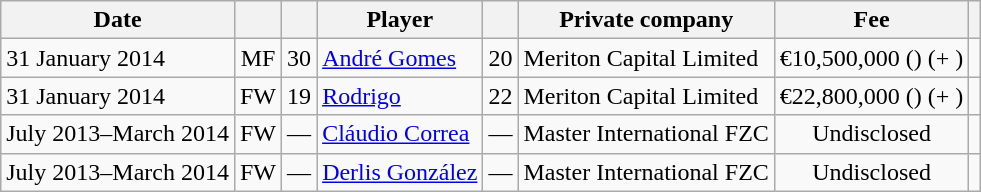<table class="wikitable sortable" style="text-align:center;">
<tr>
<th>Date</th>
<th></th>
<th></th>
<th>Player</th>
<th></th>
<th>Private company</th>
<th>Fee</th>
<th></th>
</tr>
<tr>
<td align=left>31 January 2014</td>
<td>MF</td>
<td>30</td>
<td align=left> <a href='#'>André Gomes</a></td>
<td>20</td>
<td align=left>Meriton Capital Limited</td>
<td>€10,500,000 () (+ )</td>
<td></td>
</tr>
<tr>
<td align=left>31 January 2014</td>
<td>FW</td>
<td>19</td>
<td align=left> <a href='#'>Rodrigo</a></td>
<td>22</td>
<td align=left>Meriton Capital Limited</td>
<td>€22,800,000 () (+ )</td>
<td></td>
</tr>
<tr>
<td align=left>July 2013–March 2014</td>
<td>FW</td>
<td>—</td>
<td align=left> <a href='#'>Cláudio Correa</a></td>
<td>—</td>
<td align=left>Master International FZC</td>
<td>Undisclosed</td>
<td></td>
</tr>
<tr>
<td align=left>July 2013–March 2014</td>
<td>FW</td>
<td>—</td>
<td align=left> <a href='#'>Derlis González</a></td>
<td>—</td>
<td align=left>Master International FZC</td>
<td>Undisclosed</td>
<td></td>
</tr>
</table>
